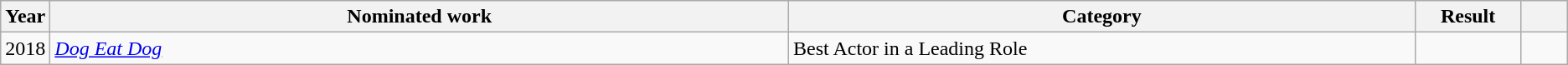<table class="wikitable sortable">
<tr>
<th scope="col" style="width:1em;">Year</th>
<th scope="col" style="width:39em;">Nominated work</th>
<th scope="col" style="width:33em;">Category</th>
<th scope="col" style="width:5em;">Result</th>
<th scope="col" style="width:2em;" class="unsortable"></th>
</tr>
<tr>
<td>2018</td>
<td><em><a href='#'>Dog Eat Dog</a></em></td>
<td>Best Actor in a Leading Role</td>
<td></td>
<td></td>
</tr>
</table>
